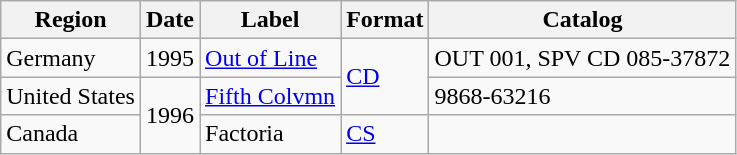<table class="wikitable">
<tr>
<th>Region</th>
<th>Date</th>
<th>Label</th>
<th>Format</th>
<th>Catalog</th>
</tr>
<tr>
<td>Germany</td>
<td>1995</td>
<td><a href='#'>Out of Line</a></td>
<td rowspan="2"><a href='#'>CD</a></td>
<td>OUT 001, SPV CD 085-37872</td>
</tr>
<tr>
<td>United States</td>
<td rowspan="2">1996</td>
<td><a href='#'>Fifth Colvmn</a></td>
<td>9868-63216</td>
</tr>
<tr>
<td>Canada</td>
<td>Factoria</td>
<td><a href='#'>CS</a></td>
<td></td>
</tr>
</table>
